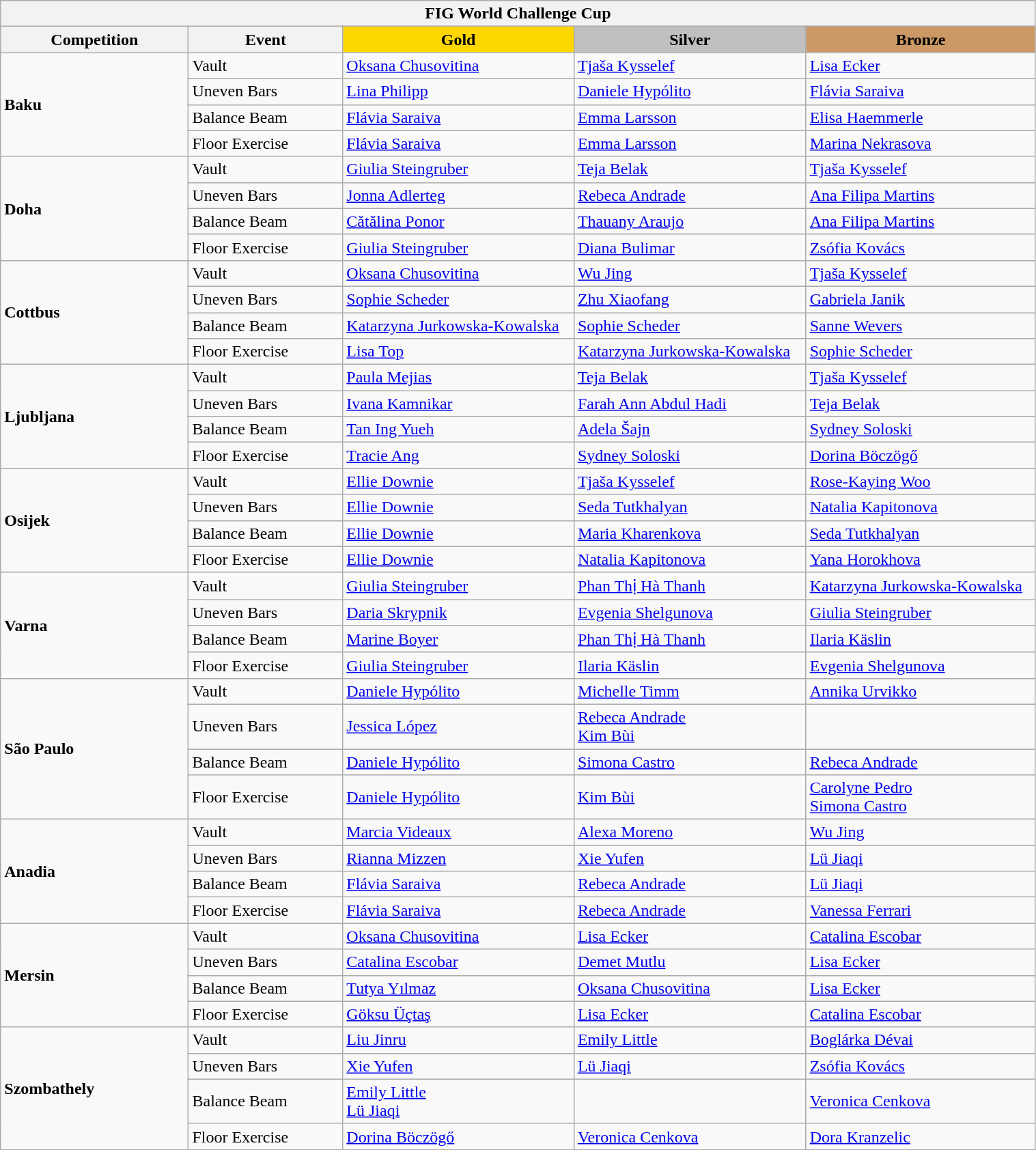<table class="wikitable" style="width:80%;">
<tr>
<th colspan=5>FIG World Challenge Cup</th>
</tr>
<tr>
<th style="text-align:center; width:5%;">Competition</th>
<th style="text-align:center; width:5%;">Event</th>
<td style="text-align:center; width:8%; background:gold;"><strong>Gold</strong></td>
<td style="text-align:center; width:8%; background:silver;"><strong>Silver</strong></td>
<td style="text-align:center; width:8%; background:#c96;"><strong>Bronze</strong></td>
</tr>
<tr>
<td rowspan=4> <strong>Baku</strong></td>
<td>Vault</td>
<td> <a href='#'>Oksana Chusovitina</a></td>
<td> <a href='#'>Tjaša Kysselef</a></td>
<td> <a href='#'>Lisa Ecker</a></td>
</tr>
<tr>
<td>Uneven Bars</td>
<td> <a href='#'>Lina Philipp</a></td>
<td> <a href='#'>Daniele Hypólito</a></td>
<td> <a href='#'>Flávia Saraiva</a></td>
</tr>
<tr>
<td>Balance Beam</td>
<td> <a href='#'>Flávia Saraiva</a></td>
<td> <a href='#'>Emma Larsson</a></td>
<td> <a href='#'>Elisa Haemmerle</a></td>
</tr>
<tr>
<td>Floor Exercise</td>
<td> <a href='#'>Flávia Saraiva</a></td>
<td> <a href='#'>Emma Larsson</a></td>
<td> <a href='#'>Marina Nekrasova</a></td>
</tr>
<tr>
<td rowspan=4> <strong>Doha</strong></td>
<td>Vault</td>
<td> <a href='#'>Giulia Steingruber</a></td>
<td> <a href='#'>Teja Belak</a></td>
<td> <a href='#'>Tjaša Kysselef</a></td>
</tr>
<tr>
<td>Uneven Bars</td>
<td> <a href='#'>Jonna Adlerteg</a></td>
<td> <a href='#'>Rebeca Andrade</a></td>
<td> <a href='#'>Ana Filipa Martins</a></td>
</tr>
<tr>
<td>Balance Beam</td>
<td> <a href='#'>Cătălina Ponor</a></td>
<td> <a href='#'>Thauany Araujo</a></td>
<td> <a href='#'>Ana Filipa Martins</a></td>
</tr>
<tr>
<td>Floor Exercise</td>
<td> <a href='#'>Giulia Steingruber</a></td>
<td> <a href='#'>Diana Bulimar</a></td>
<td> <a href='#'>Zsófia Kovács</a></td>
</tr>
<tr>
<td rowspan=4> <strong>Cottbus</strong></td>
<td>Vault</td>
<td> <a href='#'>Oksana Chusovitina</a></td>
<td> <a href='#'>Wu Jing</a></td>
<td> <a href='#'>Tjaša Kysselef</a></td>
</tr>
<tr>
<td>Uneven Bars</td>
<td> <a href='#'>Sophie Scheder</a></td>
<td> <a href='#'>Zhu Xiaofang</a></td>
<td> <a href='#'>Gabriela Janik</a></td>
</tr>
<tr>
<td>Balance Beam</td>
<td> <a href='#'>Katarzyna Jurkowska-Kowalska</a></td>
<td> <a href='#'>Sophie Scheder</a></td>
<td> <a href='#'>Sanne Wevers</a></td>
</tr>
<tr>
<td>Floor Exercise</td>
<td> <a href='#'>Lisa Top</a></td>
<td> <a href='#'>Katarzyna Jurkowska-Kowalska</a></td>
<td> <a href='#'>Sophie Scheder</a></td>
</tr>
<tr>
<td rowspan=4> <strong>Ljubljana</strong></td>
<td>Vault</td>
<td> <a href='#'>Paula Mejias</a></td>
<td> <a href='#'>Teja Belak</a></td>
<td> <a href='#'>Tjaša Kysselef</a></td>
</tr>
<tr>
<td>Uneven Bars</td>
<td> <a href='#'>Ivana Kamnikar</a></td>
<td> <a href='#'>Farah Ann Abdul Hadi</a></td>
<td> <a href='#'>Teja Belak</a></td>
</tr>
<tr>
<td>Balance Beam</td>
<td> <a href='#'>Tan Ing Yueh</a></td>
<td> <a href='#'>Adela Šajn</a></td>
<td> <a href='#'>Sydney Soloski</a></td>
</tr>
<tr>
<td>Floor Exercise</td>
<td> <a href='#'>Tracie Ang</a></td>
<td> <a href='#'>Sydney Soloski</a></td>
<td> <a href='#'>Dorina Böczögő</a></td>
</tr>
<tr>
<td rowspan=4> <strong>Osijek</strong></td>
<td>Vault</td>
<td> <a href='#'>Ellie Downie</a></td>
<td> <a href='#'>Tjaša Kysselef</a></td>
<td> <a href='#'>Rose-Kaying Woo</a></td>
</tr>
<tr>
<td>Uneven Bars</td>
<td> <a href='#'>Ellie Downie</a></td>
<td> <a href='#'>Seda Tutkhalyan</a></td>
<td> <a href='#'>Natalia Kapitonova</a></td>
</tr>
<tr>
<td>Balance Beam</td>
<td> <a href='#'>Ellie Downie</a></td>
<td> <a href='#'>Maria Kharenkova</a></td>
<td> <a href='#'>Seda Tutkhalyan</a></td>
</tr>
<tr>
<td>Floor Exercise</td>
<td> <a href='#'>Ellie Downie</a></td>
<td> <a href='#'>Natalia Kapitonova</a></td>
<td> <a href='#'>Yana Horokhova</a></td>
</tr>
<tr>
<td rowspan=4> <strong>Varna</strong></td>
<td>Vault</td>
<td> <a href='#'>Giulia Steingruber</a></td>
<td> <a href='#'>Phan Thị Hà Thanh</a></td>
<td> <a href='#'>Katarzyna Jurkowska-Kowalska</a></td>
</tr>
<tr>
<td>Uneven Bars</td>
<td> <a href='#'>Daria Skrypnik</a></td>
<td> <a href='#'>Evgenia Shelgunova</a></td>
<td> <a href='#'>Giulia Steingruber</a></td>
</tr>
<tr>
<td>Balance Beam</td>
<td> <a href='#'>Marine Boyer</a></td>
<td> <a href='#'>Phan Thị Hà Thanh</a></td>
<td> <a href='#'>Ilaria Käslin</a></td>
</tr>
<tr>
<td>Floor Exercise</td>
<td> <a href='#'>Giulia Steingruber</a></td>
<td> <a href='#'>Ilaria Käslin</a></td>
<td> <a href='#'>Evgenia Shelgunova</a></td>
</tr>
<tr>
<td rowspan=4> <strong>São Paulo</strong></td>
<td>Vault</td>
<td> <a href='#'>Daniele Hypólito</a></td>
<td> <a href='#'>Michelle Timm</a></td>
<td> <a href='#'>Annika Urvikko</a></td>
</tr>
<tr>
<td>Uneven Bars</td>
<td> <a href='#'>Jessica López</a></td>
<td> <a href='#'>Rebeca Andrade</a> <br>  <a href='#'>Kim Bùi</a></td>
<td></td>
</tr>
<tr>
<td>Balance Beam</td>
<td> <a href='#'>Daniele Hypólito</a></td>
<td> <a href='#'>Simona Castro</a></td>
<td> <a href='#'>Rebeca Andrade</a></td>
</tr>
<tr>
<td>Floor Exercise</td>
<td> <a href='#'>Daniele Hypólito</a></td>
<td> <a href='#'>Kim Bùi</a></td>
<td> <a href='#'>Carolyne Pedro</a><br> <a href='#'>Simona Castro</a></td>
</tr>
<tr>
<td rowspan=4> <strong>Anadia</strong></td>
<td>Vault</td>
<td> <a href='#'>Marcia Videaux</a></td>
<td> <a href='#'>Alexa Moreno</a></td>
<td> <a href='#'>Wu Jing</a></td>
</tr>
<tr>
<td>Uneven Bars</td>
<td> <a href='#'>Rianna Mizzen</a></td>
<td> <a href='#'>Xie Yufen</a></td>
<td> <a href='#'>Lü Jiaqi</a></td>
</tr>
<tr>
<td>Balance Beam</td>
<td> <a href='#'>Flávia Saraiva</a></td>
<td> <a href='#'>Rebeca Andrade</a></td>
<td> <a href='#'>Lü Jiaqi</a></td>
</tr>
<tr>
<td>Floor Exercise</td>
<td> <a href='#'>Flávia Saraiva</a></td>
<td> <a href='#'>Rebeca Andrade</a></td>
<td> <a href='#'>Vanessa Ferrari</a></td>
</tr>
<tr>
<td rowspan=4> <strong>Mersin</strong></td>
<td>Vault</td>
<td> <a href='#'>Oksana Chusovitina</a></td>
<td> <a href='#'>Lisa Ecker</a></td>
<td> <a href='#'>Catalina Escobar</a></td>
</tr>
<tr>
<td>Uneven Bars</td>
<td> <a href='#'>Catalina Escobar</a></td>
<td> <a href='#'>Demet Mutlu</a></td>
<td> <a href='#'>Lisa Ecker</a></td>
</tr>
<tr>
<td>Balance Beam</td>
<td> <a href='#'>Tutya Yılmaz</a></td>
<td> <a href='#'>Oksana Chusovitina</a></td>
<td> <a href='#'>Lisa Ecker</a></td>
</tr>
<tr>
<td>Floor Exercise</td>
<td> <a href='#'>Göksu Üçtaş</a></td>
<td> <a href='#'>Lisa Ecker</a></td>
<td> <a href='#'>Catalina Escobar</a></td>
</tr>
<tr>
<td rowspan=4> <strong>Szombathely</strong></td>
<td>Vault</td>
<td> <a href='#'>Liu Jinru</a></td>
<td> <a href='#'>Emily Little</a></td>
<td> <a href='#'>Boglárka Dévai</a></td>
</tr>
<tr>
<td>Uneven Bars</td>
<td> <a href='#'>Xie Yufen</a></td>
<td> <a href='#'>Lü Jiaqi</a></td>
<td> <a href='#'>Zsófia Kovács</a></td>
</tr>
<tr>
<td>Balance Beam</td>
<td> <a href='#'>Emily Little</a> <br>  <a href='#'>Lü Jiaqi</a></td>
<td></td>
<td> <a href='#'>Veronica Cenkova</a></td>
</tr>
<tr>
<td>Floor Exercise</td>
<td> <a href='#'>Dorina Böczögő</a></td>
<td> <a href='#'>Veronica Cenkova</a></td>
<td> <a href='#'>Dora Kranzelic</a></td>
</tr>
</table>
